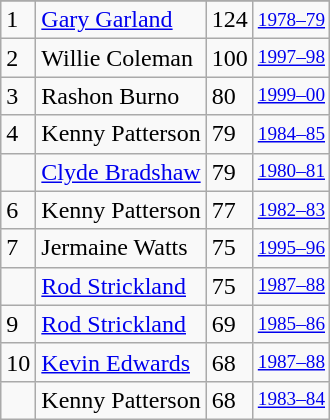<table class="wikitable">
<tr>
</tr>
<tr>
<td>1</td>
<td><a href='#'>Gary Garland</a></td>
<td>124</td>
<td style="font-size:80%;"><a href='#'>1978–79</a></td>
</tr>
<tr>
<td>2</td>
<td>Willie Coleman</td>
<td>100</td>
<td style="font-size:80%;"><a href='#'>1997–98</a></td>
</tr>
<tr>
<td>3</td>
<td>Rashon Burno</td>
<td>80</td>
<td style="font-size:80%;"><a href='#'>1999–00</a></td>
</tr>
<tr>
<td>4</td>
<td>Kenny Patterson</td>
<td>79</td>
<td style="font-size:80%;"><a href='#'>1984–85</a></td>
</tr>
<tr>
<td></td>
<td><a href='#'>Clyde Bradshaw</a></td>
<td>79</td>
<td style="font-size:80%;"><a href='#'>1980–81</a></td>
</tr>
<tr>
<td>6</td>
<td>Kenny Patterson</td>
<td>77</td>
<td style="font-size:80%;"><a href='#'>1982–83</a></td>
</tr>
<tr>
<td>7</td>
<td>Jermaine Watts</td>
<td>75</td>
<td style="font-size:80%;"><a href='#'>1995–96</a></td>
</tr>
<tr>
<td></td>
<td><a href='#'>Rod Strickland</a></td>
<td>75</td>
<td style="font-size:80%;"><a href='#'>1987–88</a></td>
</tr>
<tr>
<td>9</td>
<td><a href='#'>Rod Strickland</a></td>
<td>69</td>
<td style="font-size:80%;"><a href='#'>1985–86</a></td>
</tr>
<tr>
<td>10</td>
<td><a href='#'>Kevin Edwards</a></td>
<td>68</td>
<td style="font-size:80%;"><a href='#'>1987–88</a></td>
</tr>
<tr>
<td></td>
<td>Kenny Patterson</td>
<td>68</td>
<td style="font-size:80%;"><a href='#'>1983–84</a></td>
</tr>
</table>
